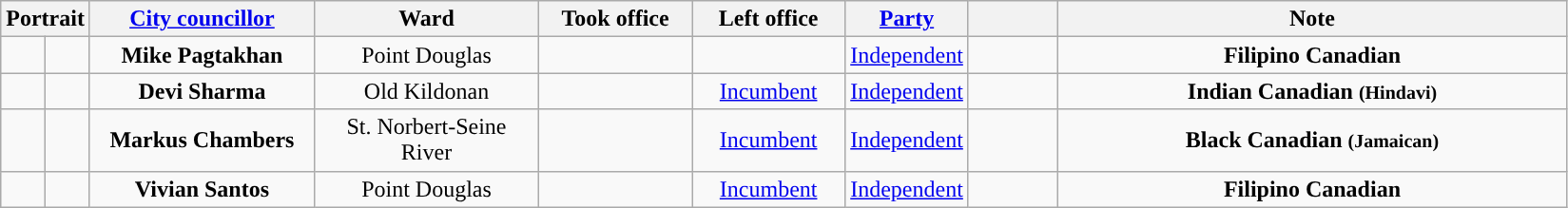<table class="wikitable sortable plainrowheaders" style="text-align: center;">
<tr>
<th colspan="2" class=unsortable>Portrait</th>
<th colspan="1" class=unsortable width=150px><a href='#'>City councillor</a></th>
<th scope="col" width=150px>Ward</th>
<th scope="col" width=100px>Took office</th>
<th scope="col" width=100px>Left office</th>
<th scope="col" width=70px><a href='#'>Party</a></th>
<th scope="col" class=unsortable width=55px></th>
<th scope="col" class=unsortable width=350px>Note</th>
</tr>
<tr>
<td rowspan="1" style="background:"></td>
<td rowspan="1"></td>
<td rowspan="1"><strong>Mike Pagtakhan</strong></td>
<td rowspan="1">Point Douglas</td>
<td rowspan="1"></td>
<td rowspan="1"></td>
<td rowspan="1"><a href='#'>Independent</a></td>
<td rowspan="1"></td>
<td rowspan="1"><strong>Filipino Canadian</strong></td>
</tr>
<tr>
<td rowspan="1" style="background:"></td>
<td rowspan="1"></td>
<td rowspan="1"><strong>Devi Sharma</strong></td>
<td rowspan="1">Old Kildonan</td>
<td rowspan="1"></td>
<td rowspan="1"><a href='#'>Incumbent</a></td>
<td rowspan="1"><a href='#'>Independent</a></td>
<td rowspan="1"></td>
<td rowspan="1"><strong>Indian Canadian <small>(Hindavi)</small></strong></td>
</tr>
<tr>
<td rowspan="1" style="background:"></td>
<td rowspan="1"></td>
<td rowspan="1"><strong>Markus Chambers</strong></td>
<td rowspan="1">St. Norbert-Seine River</td>
<td rowspan="1"></td>
<td rowspan="1"><a href='#'>Incumbent</a></td>
<td rowspan="1"><a href='#'>Independent</a></td>
<td rowspan="1"></td>
<td rowspan="1"><strong>Black Canadian <small>(Jamaican)</small></strong></td>
</tr>
<tr>
<td rowspan="1" style="background:"></td>
<td rowspan="1"></td>
<td rowspan="1"><strong>Vivian Santos</strong></td>
<td rowspan="1">Point Douglas</td>
<td rowspan="1"></td>
<td rowspan="1"><a href='#'>Incumbent</a></td>
<td rowspan="1"><a href='#'>Independent</a></td>
<td rowspan="1"></td>
<td rowspan="1"><strong>Filipino Canadian</strong></td>
</tr>
</table>
